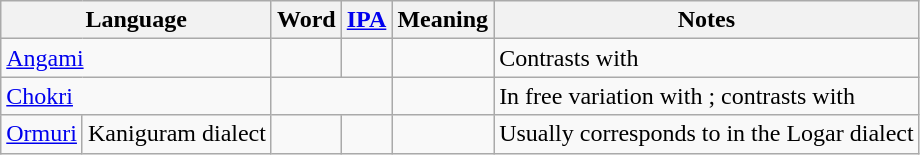<table class="wikitable">
<tr>
<th colspan=2>Language</th>
<th>Word</th>
<th><a href='#'>IPA</a></th>
<th>Meaning</th>
<th>Notes</th>
</tr>
<tr>
<td colspan=2><a href='#'>Angami</a></td>
<td></td>
<td></td>
<td></td>
<td>Contrasts with </td>
</tr>
<tr>
<td colspan=2><a href='#'>Chokri</a></td>
<td colspan=2 align=center></td>
<td></td>
<td>In free variation with ; contrasts with </td>
</tr>
<tr>
<td><a href='#'>Ormuri</a></td>
<td>Kaniguram dialect</td>
<td></td>
<td></td>
<td></td>
<td>Usually corresponds to  in the Logar dialect</td>
</tr>
</table>
